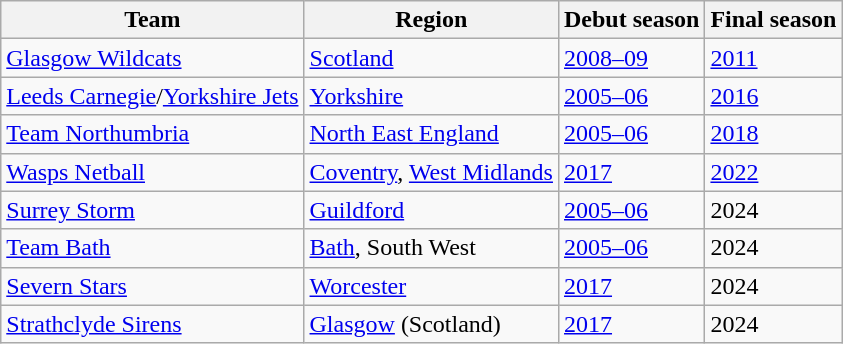<table class="wikitable collapsible">
<tr>
<th>Team</th>
<th>Region</th>
<th>Debut season</th>
<th>Final season</th>
</tr>
<tr>
<td><a href='#'>Glasgow Wildcats</a></td>
<td><a href='#'>Scotland</a></td>
<td><a href='#'>2008–09</a></td>
<td><a href='#'>2011</a></td>
</tr>
<tr>
<td><a href='#'>Leeds Carnegie</a>/<a href='#'>Yorkshire Jets</a></td>
<td><a href='#'>Yorkshire</a></td>
<td><a href='#'>2005–06</a></td>
<td><a href='#'>2016</a></td>
</tr>
<tr>
<td><a href='#'>Team Northumbria</a></td>
<td><a href='#'>North East England</a></td>
<td><a href='#'>2005–06</a></td>
<td><a href='#'>2018</a></td>
</tr>
<tr>
<td><a href='#'>Wasps Netball</a></td>
<td><a href='#'>Coventry</a>, <a href='#'>West Midlands</a></td>
<td><a href='#'>2017</a></td>
<td><a href='#'>2022</a></td>
</tr>
<tr>
<td> <a href='#'>Surrey Storm</a></td>
<td><a href='#'>Guildford</a></td>
<td><a href='#'>2005–06</a></td>
<td>2024</td>
</tr>
<tr>
<td> <a href='#'>Team Bath</a></td>
<td><a href='#'>Bath</a>, South West</td>
<td><a href='#'>2005–06</a></td>
<td>2024</td>
</tr>
<tr>
<td> <a href='#'>Severn Stars</a></td>
<td><a href='#'>Worcester</a></td>
<td><a href='#'>2017</a></td>
<td>2024</td>
</tr>
<tr>
<td> <a href='#'>Strathclyde Sirens</a></td>
<td><a href='#'>Glasgow</a> (Scotland)</td>
<td><a href='#'>2017</a></td>
<td>2024</td>
</tr>
</table>
